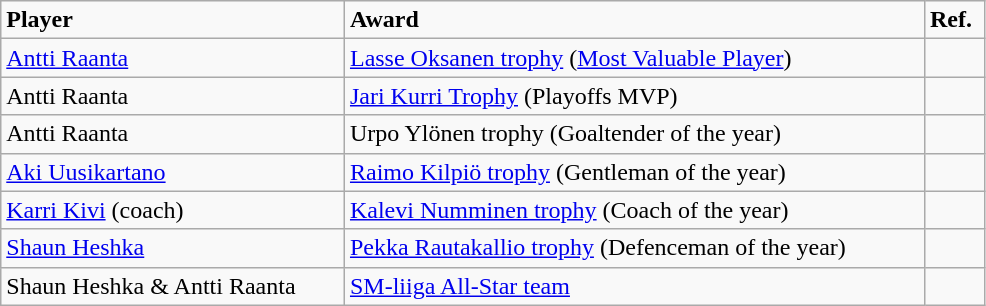<table class="wikitable" style="width:52%;">
<tr>
<td><strong>Player</strong></td>
<td><strong>Award</strong></td>
<td><strong>Ref.</strong></td>
</tr>
<tr>
<td><a href='#'>Antti Raanta</a></td>
<td><a href='#'>Lasse Oksanen trophy</a> (<a href='#'>Most Valuable Player</a>)</td>
<td></td>
</tr>
<tr>
<td>Antti Raanta</td>
<td><a href='#'>Jari Kurri Trophy</a> (Playoffs MVP)</td>
<td></td>
</tr>
<tr>
<td>Antti Raanta</td>
<td>Urpo Ylönen trophy (Goaltender of the year)</td>
<td></td>
</tr>
<tr>
<td><a href='#'>Aki Uusikartano</a></td>
<td><a href='#'>Raimo Kilpiö trophy</a> (Gentleman of the year)</td>
<td></td>
</tr>
<tr>
<td><a href='#'>Karri Kivi</a> (coach)</td>
<td><a href='#'>Kalevi Numminen trophy</a> (Coach of the year)</td>
<td></td>
</tr>
<tr>
<td><a href='#'>Shaun Heshka</a></td>
<td><a href='#'>Pekka Rautakallio trophy</a> (Defenceman of the year)</td>
<td></td>
</tr>
<tr>
<td>Shaun Heshka & Antti Raanta</td>
<td><a href='#'>SM-liiga All-Star team</a></td>
<td></td>
</tr>
</table>
